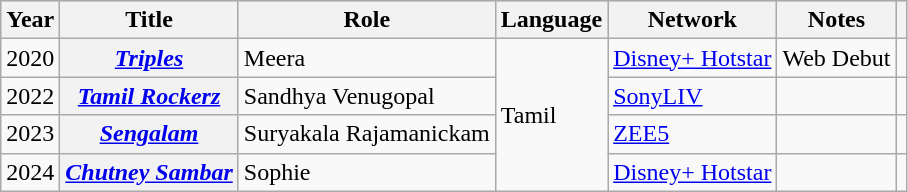<table class="wikitable plainrowheaders">
<tr style="background:#ccc; text-align:center;">
<th scope=col>Year</th>
<th scope=col>Title</th>
<th scope=col>Role</th>
<th scope=col>Language</th>
<th scope=col>Network</th>
<th scope="col" class="unsortable">Notes</th>
<th scope="col" class="unsortable" ></th>
</tr>
<tr>
<td>2020</td>
<th scope="row"><em><a href='#'>Triples</a></em></th>
<td>Meera</td>
<td rowspan="4">Tamil</td>
<td><a href='#'>Disney+ Hotstar</a></td>
<td>Web Debut</td>
<td style="text-align:center;"></td>
</tr>
<tr>
<td>2022</td>
<th scope="row"><em><a href='#'>Tamil Rockerz</a></em></th>
<td>Sandhya Venugopal</td>
<td><a href='#'>SonyLIV</a></td>
<td></td>
<td style="text-align:center;"></td>
</tr>
<tr>
<td>2023</td>
<th scope="row"><em><a href='#'>Sengalam</a></em></th>
<td>Suryakala Rajamanickam</td>
<td><a href='#'>ZEE5</a></td>
<td></td>
<td></td>
</tr>
<tr>
<td>2024</td>
<th scope="row"><em><a href='#'>Chutney Sambar</a></em></th>
<td>Sophie</td>
<td><a href='#'>Disney+ Hotstar</a></td>
<td></td>
<td></td>
</tr>
</table>
